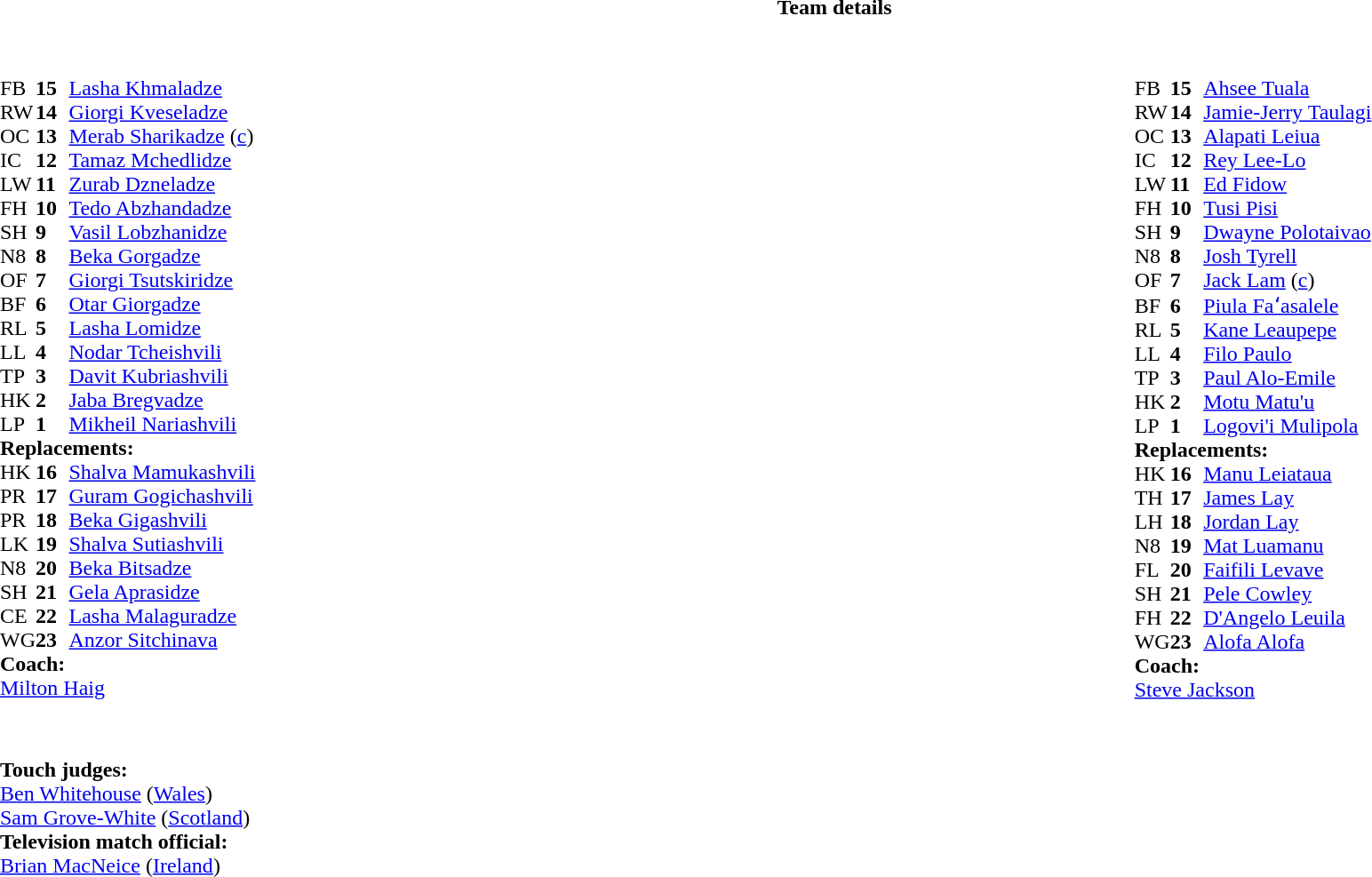<table border="0" style="width:100%;" class="collapsible collapsed">
<tr>
<th>Team details</th>
</tr>
<tr>
<td><br><table style="width:100%;">
<tr>
<td style="vertical-align:top; width:50%;"><br><table style="font-size: 100%" cellspacing="0" cellpadding="0">
<tr>
<th width="25"></th>
<th width="25"></th>
</tr>
<tr>
<td>FB</td>
<td><strong>15</strong></td>
<td><a href='#'>Lasha Khmaladze</a></td>
</tr>
<tr>
<td>RW</td>
<td><strong>14</strong></td>
<td><a href='#'>Giorgi Kveseladze</a></td>
</tr>
<tr>
<td>OC</td>
<td><strong>13</strong></td>
<td><a href='#'>Merab Sharikadze</a> (<a href='#'>c</a>)</td>
</tr>
<tr>
<td>IC</td>
<td><strong>12</strong></td>
<td><a href='#'>Tamaz Mchedlidze</a></td>
</tr>
<tr>
<td>LW</td>
<td><strong>11</strong></td>
<td><a href='#'>Zurab Dzneladze</a></td>
</tr>
<tr>
<td>FH</td>
<td><strong>10</strong></td>
<td><a href='#'>Tedo Abzhandadze</a></td>
</tr>
<tr>
<td>SH</td>
<td><strong>9</strong></td>
<td><a href='#'>Vasil Lobzhanidze</a></td>
<td></td>
<td></td>
</tr>
<tr>
<td>N8</td>
<td><strong>8</strong></td>
<td><a href='#'>Beka Gorgadze</a></td>
</tr>
<tr>
<td>OF</td>
<td><strong>7</strong></td>
<td><a href='#'>Giorgi Tsutskiridze</a></td>
</tr>
<tr>
<td>BF</td>
<td><strong>6</strong></td>
<td><a href='#'>Otar Giorgadze</a></td>
<td></td>
<td></td>
<td></td>
<td></td>
</tr>
<tr>
<td>RL</td>
<td><strong>5</strong></td>
<td><a href='#'>Lasha Lomidze</a></td>
</tr>
<tr>
<td>LL</td>
<td><strong>4</strong></td>
<td><a href='#'>Nodar Tcheishvili</a></td>
<td></td>
<td></td>
</tr>
<tr>
<td>TP</td>
<td><strong>3</strong></td>
<td><a href='#'>Davit Kubriashvili</a></td>
<td></td>
<td></td>
</tr>
<tr>
<td>HK</td>
<td><strong>2</strong></td>
<td><a href='#'>Jaba Bregvadze</a></td>
<td></td>
<td></td>
<td></td>
<td></td>
</tr>
<tr>
<td>LP</td>
<td><strong>1</strong></td>
<td><a href='#'>Mikheil Nariashvili</a></td>
<td></td>
<td></td>
</tr>
<tr>
<td colspan="3"><strong>Replacements:</strong></td>
</tr>
<tr>
<td>HK</td>
<td><strong>16</strong></td>
<td><a href='#'>Shalva Mamukashvili</a></td>
<td></td>
<td></td>
<td></td>
<td></td>
</tr>
<tr>
<td>PR</td>
<td><strong>17</strong></td>
<td><a href='#'>Guram Gogichashvili</a></td>
<td></td>
<td></td>
</tr>
<tr>
<td>PR</td>
<td><strong>18</strong></td>
<td><a href='#'>Beka Gigashvili</a></td>
<td></td>
<td></td>
</tr>
<tr>
<td>LK</td>
<td><strong>19</strong></td>
<td><a href='#'>Shalva Sutiashvili</a></td>
<td></td>
<td></td>
</tr>
<tr>
<td>N8</td>
<td><strong>20</strong></td>
<td><a href='#'>Beka Bitsadze</a></td>
<td></td>
<td></td>
<td></td>
<td></td>
</tr>
<tr>
<td>SH</td>
<td><strong>21</strong></td>
<td><a href='#'>Gela Aprasidze</a></td>
<td></td>
<td></td>
</tr>
<tr>
<td>CE</td>
<td><strong>22</strong></td>
<td><a href='#'>Lasha Malaguradze</a></td>
</tr>
<tr>
<td>WG</td>
<td><strong>23</strong></td>
<td><a href='#'>Anzor Sitchinava</a></td>
</tr>
<tr>
<td colspan="3"><strong>Coach:</strong></td>
</tr>
<tr>
<td colspan="4"> <a href='#'>Milton Haig</a></td>
</tr>
</table>
</td>
<td style="vertical-align:top; width:50%;"><br><table cellspacing="0" cellpadding="0" style="font-size:100%; margin:auto;">
<tr>
<th width="25"></th>
<th width="25"></th>
</tr>
<tr>
<td>FB</td>
<td><strong>15</strong></td>
<td><a href='#'>Ahsee Tuala</a></td>
<td></td>
<td></td>
</tr>
<tr>
<td>RW</td>
<td><strong>14</strong></td>
<td><a href='#'>Jamie-Jerry Taulagi</a></td>
<td></td>
</tr>
<tr>
<td>OC</td>
<td><strong>13</strong></td>
<td><a href='#'>Alapati Leiua</a></td>
</tr>
<tr>
<td>IC</td>
<td><strong>12</strong></td>
<td><a href='#'>Rey Lee-Lo</a></td>
</tr>
<tr>
<td>LW</td>
<td><strong>11</strong></td>
<td><a href='#'>Ed Fidow</a></td>
</tr>
<tr>
<td>FH</td>
<td><strong>10</strong></td>
<td><a href='#'>Tusi Pisi</a></td>
<td></td>
<td></td>
</tr>
<tr>
<td>SH</td>
<td><strong>9</strong></td>
<td><a href='#'>Dwayne Polotaivao</a></td>
<td></td>
<td></td>
</tr>
<tr>
<td>N8</td>
<td><strong>8</strong></td>
<td><a href='#'>Josh Tyrell</a></td>
<td></td>
<td></td>
</tr>
<tr>
<td>OF</td>
<td><strong>7</strong></td>
<td><a href='#'>Jack Lam</a> (<a href='#'>c</a>)</td>
</tr>
<tr>
<td>BF</td>
<td><strong>6</strong></td>
<td><a href='#'>Piula Faʻasalele</a></td>
<td></td>
<td></td>
</tr>
<tr>
<td>RL</td>
<td><strong>5</strong></td>
<td><a href='#'>Kane Leaupepe</a></td>
</tr>
<tr>
<td>LL</td>
<td><strong>4</strong></td>
<td><a href='#'>Filo Paulo</a></td>
</tr>
<tr>
<td>TP</td>
<td><strong>3</strong></td>
<td><a href='#'>Paul Alo-Emile</a></td>
<td></td>
<td></td>
</tr>
<tr>
<td>HK</td>
<td><strong>2</strong></td>
<td><a href='#'>Motu Matu'u</a></td>
<td></td>
<td></td>
</tr>
<tr>
<td>LP</td>
<td><strong>1</strong></td>
<td><a href='#'>Logovi'i Mulipola</a></td>
<td></td>
<td></td>
</tr>
<tr>
<td colspan=3><strong>Replacements:</strong></td>
</tr>
<tr>
<td>HK</td>
<td><strong>16</strong></td>
<td><a href='#'>Manu Leiataua</a></td>
<td></td>
<td></td>
</tr>
<tr>
<td>TH</td>
<td><strong>17</strong></td>
<td><a href='#'>James Lay</a></td>
<td></td>
<td></td>
</tr>
<tr>
<td>LH</td>
<td><strong>18</strong></td>
<td><a href='#'>Jordan Lay</a></td>
<td></td>
<td></td>
</tr>
<tr>
<td>N8</td>
<td><strong>19</strong></td>
<td><a href='#'>Mat Luamanu</a></td>
<td></td>
<td></td>
</tr>
<tr>
<td>FL</td>
<td><strong>20</strong></td>
<td><a href='#'>Faifili Levave</a></td>
<td></td>
<td></td>
</tr>
<tr>
<td>SH</td>
<td><strong>21</strong></td>
<td><a href='#'>Pele Cowley</a></td>
<td></td>
<td></td>
</tr>
<tr>
<td>FH</td>
<td><strong>22</strong></td>
<td><a href='#'>D'Angelo Leuila</a></td>
<td></td>
<td></td>
</tr>
<tr>
<td>WG</td>
<td><strong>23</strong></td>
<td><a href='#'>Alofa Alofa</a></td>
<td></td>
<td></td>
</tr>
<tr>
<td colspan=3><strong>Coach:</strong></td>
</tr>
<tr>
<td colspan="4"> <a href='#'>Steve Jackson</a></td>
</tr>
</table>
</td>
</tr>
</table>
<table style="width:100%; font-size:100%;">
<tr>
<td><br><br><strong>Touch judges:</strong>
<br><a href='#'>Ben Whitehouse</a> (<a href='#'>Wales</a>)
<br><a href='#'>Sam Grove-White</a> (<a href='#'>Scotland</a>)
<br><strong>Television match official:</strong>
<br><a href='#'>Brian MacNeice</a> (<a href='#'>Ireland</a>)</td>
</tr>
</table>
</td>
</tr>
</table>
